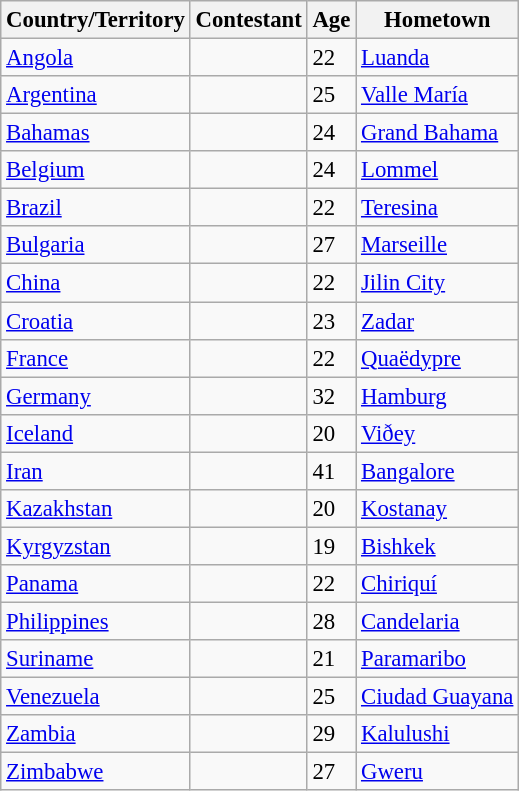<table class="wikitable sortable" style="font-size: 95%;">
<tr>
<th>Country/Territory </th>
<th>Contestant </th>
<th>Age</th>
<th>Hometown</th>
</tr>
<tr>
<td> <a href='#'>Angola</a></td>
<td></td>
<td>22</td>
<td><a href='#'>Luanda</a></td>
</tr>
<tr>
<td> <a href='#'>Argentina</a></td>
<td></td>
<td>25</td>
<td><a href='#'>Valle María</a></td>
</tr>
<tr>
<td> <a href='#'>Bahamas</a></td>
<td></td>
<td>24</td>
<td><a href='#'>Grand Bahama</a></td>
</tr>
<tr>
<td> <a href='#'>Belgium</a></td>
<td></td>
<td>24</td>
<td><a href='#'>Lommel</a></td>
</tr>
<tr>
<td> <a href='#'>Brazil</a></td>
<td></td>
<td>22</td>
<td><a href='#'>Teresina</a></td>
</tr>
<tr>
<td> <a href='#'>Bulgaria</a></td>
<td></td>
<td>27</td>
<td><a href='#'>Marseille</a></td>
</tr>
<tr>
<td> <a href='#'>China</a></td>
<td></td>
<td>22</td>
<td><a href='#'>Jilin City</a></td>
</tr>
<tr>
<td> <a href='#'>Croatia</a></td>
<td></td>
<td>23</td>
<td><a href='#'>Zadar</a></td>
</tr>
<tr>
<td> <a href='#'>France</a></td>
<td></td>
<td>22</td>
<td><a href='#'>Quaëdypre</a></td>
</tr>
<tr>
<td> <a href='#'>Germany</a></td>
<td></td>
<td>32</td>
<td><a href='#'>Hamburg</a></td>
</tr>
<tr>
<td> <a href='#'>Iceland</a></td>
<td></td>
<td>20</td>
<td><a href='#'>Viðey</a></td>
</tr>
<tr>
<td> <a href='#'>Iran</a></td>
<td></td>
<td>41</td>
<td><a href='#'>Bangalore</a></td>
</tr>
<tr>
<td> <a href='#'>Kazakhstan</a></td>
<td></td>
<td>20</td>
<td><a href='#'>Kostanay</a></td>
</tr>
<tr>
<td> <a href='#'>Kyrgyzstan</a></td>
<td></td>
<td>19</td>
<td><a href='#'>Bishkek</a></td>
</tr>
<tr>
<td> <a href='#'>Panama</a></td>
<td></td>
<td>22</td>
<td><a href='#'>Chiriquí</a></td>
</tr>
<tr>
<td> <a href='#'>Philippines</a></td>
<td></td>
<td>28</td>
<td><a href='#'>Candelaria</a></td>
</tr>
<tr>
<td> <a href='#'>Suriname</a></td>
<td></td>
<td>21</td>
<td><a href='#'>Paramaribo</a></td>
</tr>
<tr>
<td> <a href='#'>Venezuela</a></td>
<td></td>
<td>25</td>
<td><a href='#'>Ciudad Guayana</a></td>
</tr>
<tr>
<td> <a href='#'>Zambia</a></td>
<td></td>
<td>29</td>
<td><a href='#'>Kalulushi</a></td>
</tr>
<tr>
<td> <a href='#'>Zimbabwe</a></td>
<td></td>
<td>27</td>
<td><a href='#'>Gweru</a></td>
</tr>
</table>
